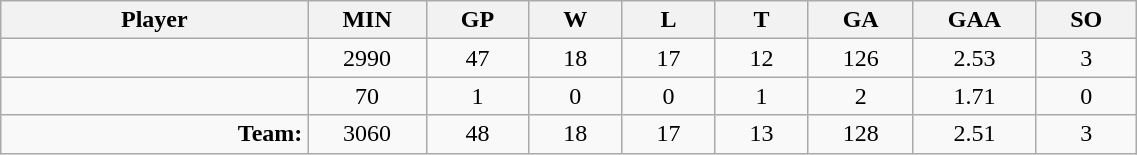<table class="wikitable sortable" width="60%">
<tr>
<th bgcolor="#DDDDFF" width="10%">Player</th>
<th width="3%" bgcolor="#DDDDFF" title="Minutes played">MIN</th>
<th width="3%" bgcolor="#DDDDFF" title="Games played in">GP</th>
<th width="3%" bgcolor="#DDDDFF" title="Wins">W</th>
<th width="3%" bgcolor="#DDDDFF"title="Losses">L</th>
<th width="3%" bgcolor="#DDDDFF" title="Ties">T</th>
<th width="3%" bgcolor="#DDDDFF" title="Goals against">GA</th>
<th width="3%" bgcolor="#DDDDFF" title="Goals against average">GAA</th>
<th width="3%" bgcolor="#DDDDFF"title="Shut-outs">SO</th>
</tr>
<tr align="center">
<td align="right"></td>
<td>2990</td>
<td>47</td>
<td>18</td>
<td>17</td>
<td>12</td>
<td>126</td>
<td>2.53</td>
<td>3</td>
</tr>
<tr align="center">
<td align="right"></td>
<td>70</td>
<td>1</td>
<td>0</td>
<td>0</td>
<td>1</td>
<td>2</td>
<td>1.71</td>
<td>0</td>
</tr>
<tr align="center">
<td align="right"><strong>Team:</strong></td>
<td>3060</td>
<td>48</td>
<td>18</td>
<td>17</td>
<td>13</td>
<td>128</td>
<td>2.51</td>
<td>3</td>
</tr>
</table>
